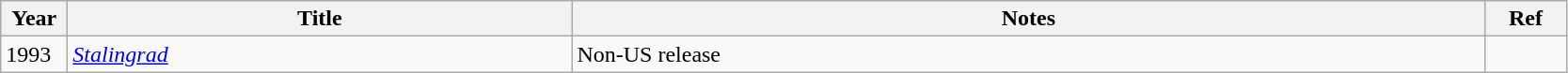<table class="wikitable sortable">
<tr>
<th width="40">Year</th>
<th width="350">Title</th>
<th width="640">Notes</th>
<th width="50" scope="Col" class="unsortable">Ref</th>
</tr>
<tr>
<td>1993</td>
<td> <em><a href='#'>Stalingrad</a></em></td>
<td>Non-US release</td>
<td></td>
</tr>
</table>
